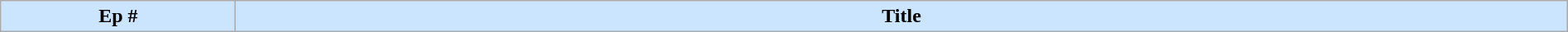<table class="wikitable mw-collapsible plainrowheaders" width="100%" style="background:#FFFFFF">
<tr>
<th style="background:#cce5ff" width="15%">Ep #</th>
<th style="background:#cce5ff">Title<br>


</th>
</tr>
</table>
